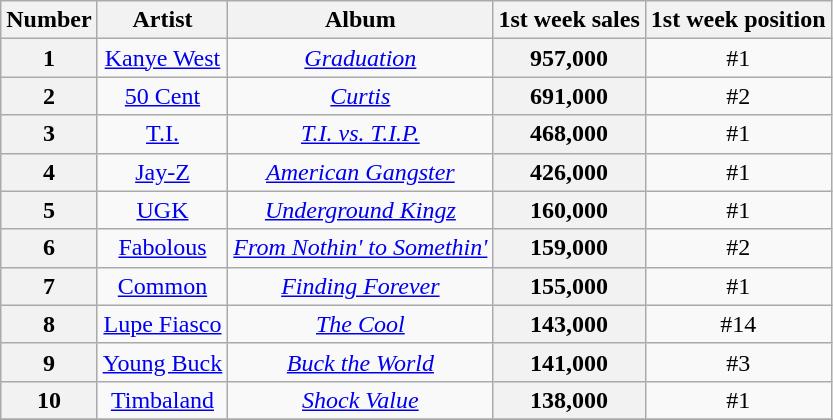<table class="wikitable">
<tr>
<th style="text-align:center;">Number</th>
<th style="text-align:center;">Artist</th>
<th style="text-align:center;">Album</th>
<th style="text-align:center;">1st week sales</th>
<th style="text-align:center;">1st week position</th>
</tr>
<tr>
<th style="text-align:center;">1</th>
<td style="text-align:center;"><a href='#'>Kanye West</a></td>
<td style="text-align:center;"><em><a href='#'>Graduation</a></em></td>
<th style="text-align:center;">957,000</th>
<td style="text-align:center;">#1</td>
</tr>
<tr>
<th style="text-align:center;">2</th>
<td style="text-align:center;"><a href='#'>50 Cent</a></td>
<td style="text-align:center;"><em><a href='#'>Curtis</a></em></td>
<th style="text-align:center;">691,000</th>
<td style="text-align:center;">#2</td>
</tr>
<tr>
<th style="text-align:center;">3</th>
<td style="text-align:center;"><a href='#'>T.I.</a></td>
<td style="text-align:center;"><em><a href='#'>T.I. vs. T.I.P.</a></em></td>
<th style="text-align:center;">468,000</th>
<td style="text-align:center;">#1</td>
</tr>
<tr>
<th style="text-align:center;">4</th>
<td style="text-align:center;"><a href='#'>Jay-Z</a></td>
<td style="text-align:center;"><em><a href='#'>American Gangster</a></em></td>
<th style="text-align:center;">426,000</th>
<td style="text-align:center;">#1</td>
</tr>
<tr>
<th style="text-align:center;">5</th>
<td style="text-align:center;"><a href='#'>UGK</a></td>
<td style="text-align:center;"><em><a href='#'>Underground Kingz</a></em></td>
<th style="text-align:center;">160,000</th>
<td style="text-align:center;">#1</td>
</tr>
<tr>
<th style="text-align:center;">6</th>
<td style="text-align:center;"><a href='#'>Fabolous</a></td>
<td style="text-align:center;"><em><a href='#'>From Nothin' to Somethin'</a></em></td>
<th style="text-align:center;">159,000</th>
<td style="text-align:center;">#2</td>
</tr>
<tr>
<th style="text-align:center;">7</th>
<td style="text-align:center;"><a href='#'>Common</a></td>
<td style="text-align:center;"><em><a href='#'>Finding Forever</a></em></td>
<th style="text-align:center;">155,000</th>
<td style="text-align:center;">#1</td>
</tr>
<tr>
<th style="text-align:center;">8</th>
<td style="text-align:center;"><a href='#'>Lupe Fiasco</a></td>
<td style="text-align:center;"><em><a href='#'>The Cool</a></em></td>
<th style="text-align:center;">143,000</th>
<td style="text-align:center;">#14</td>
</tr>
<tr>
<th style="text-align:center;">9</th>
<td style="text-align:center;"><a href='#'>Young Buck</a></td>
<td style="text-align:center;"><em><a href='#'>Buck the World</a></em></td>
<th style="text-align:center;">141,000</th>
<td style="text-align:center;">#3</td>
</tr>
<tr>
<th style="text-align:center;">10</th>
<td style="text-align:center;"><a href='#'>Timbaland</a></td>
<td style="text-align:center;"><em><a href='#'>Shock Value</a></em></td>
<th style="text-align:center;">138,000</th>
<td style="text-align:center;">#1</td>
</tr>
<tr>
</tr>
</table>
